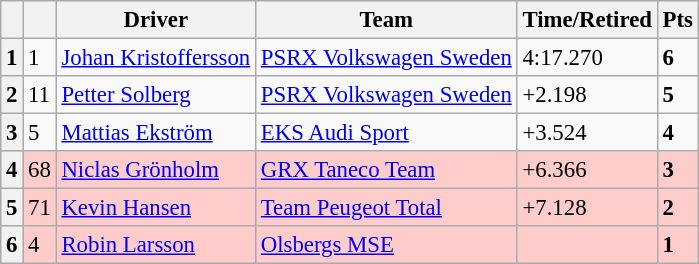<table class=wikitable style="font-size:95%">
<tr>
<th></th>
<th></th>
<th>Driver</th>
<th>Team</th>
<th>Time/Retired</th>
<th>Pts</th>
</tr>
<tr>
<th>1</th>
<td>1</td>
<td> <a href='#'>Johan Kristoffersson</a></td>
<td><a href='#'>PSRX Volkswagen Sweden</a></td>
<td>4:17.270</td>
<td><strong>6</strong></td>
</tr>
<tr>
<th>2</th>
<td>11</td>
<td> <a href='#'>Petter Solberg</a></td>
<td><a href='#'>PSRX Volkswagen Sweden</a></td>
<td>+2.198</td>
<td><strong>5</strong></td>
</tr>
<tr>
<th>3</th>
<td>5</td>
<td> <a href='#'>Mattias Ekström</a></td>
<td><a href='#'>EKS Audi Sport</a></td>
<td>+3.524</td>
<td><strong>4</strong></td>
</tr>
<tr style="background:#ffcccc;">
<th>4</th>
<td>68</td>
<td> <a href='#'>Niclas Grönholm</a></td>
<td><a href='#'>GRX Taneco Team</a></td>
<td>+6.366</td>
<td><strong>3</strong></td>
</tr>
<tr style="background:#ffcccc;">
<th>5</th>
<td>71</td>
<td> <a href='#'>Kevin Hansen</a></td>
<td><a href='#'>Team Peugeot Total</a></td>
<td>+7.128</td>
<td><strong>2</strong></td>
</tr>
<tr style="background:#ffcccc;">
<th>6</th>
<td>4</td>
<td> <a href='#'>Robin Larsson</a></td>
<td><a href='#'>Olsbergs MSE</a></td>
<td></td>
<td><strong>1</strong></td>
</tr>
</table>
